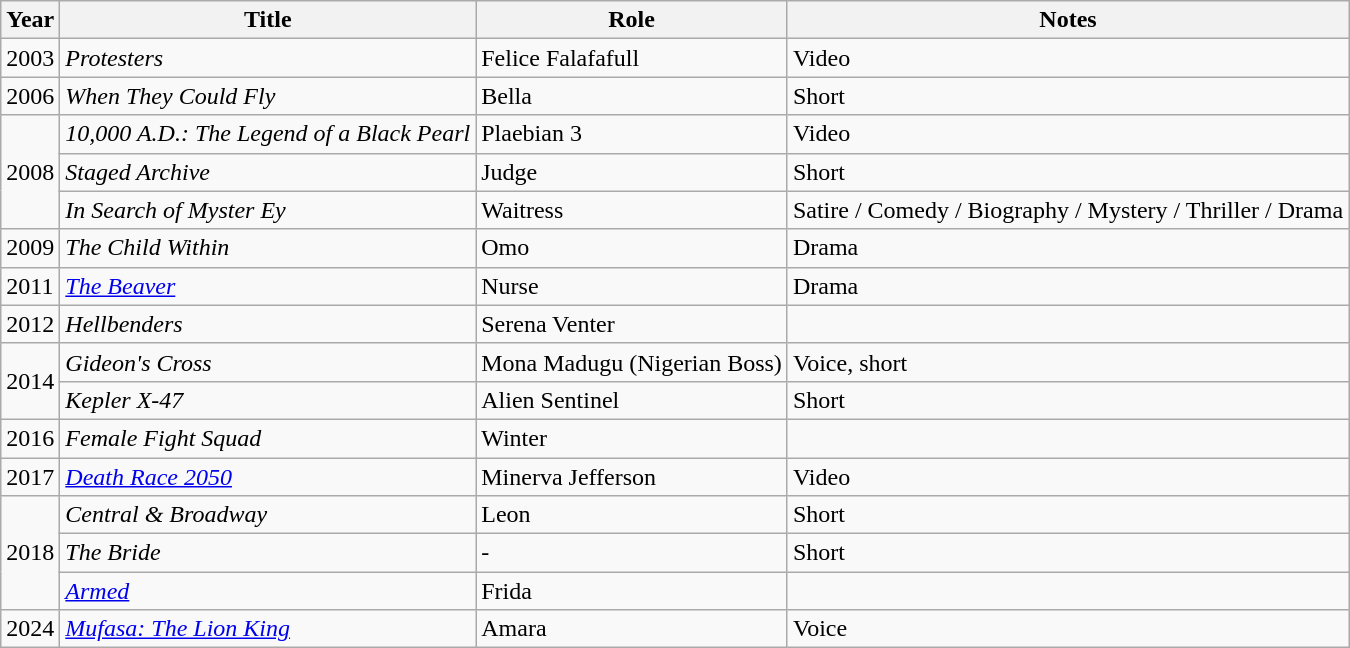<table class="wikitable plainrowheaders sortable" style="margin-right: 0;">
<tr>
<th scope="col">Year</th>
<th scope="col">Title</th>
<th scope="col">Role</th>
<th scope="col" class="unsortable">Notes</th>
</tr>
<tr>
<td>2003</td>
<td><em>Protesters</em></td>
<td>Felice Falafafull</td>
<td>Video</td>
</tr>
<tr>
<td>2006</td>
<td><em>When They Could Fly</em></td>
<td>Bella</td>
<td>Short</td>
</tr>
<tr>
<td rowspan=3>2008</td>
<td><em>10,000 A.D.: The Legend of a Black Pearl</em></td>
<td>Plaebian 3</td>
<td>Video</td>
</tr>
<tr>
<td><em>Staged Archive</em></td>
<td>Judge</td>
<td>Short</td>
</tr>
<tr>
<td><em>In Search of Myster Ey</em></td>
<td>Waitress</td>
<td>Satire / Comedy / Biography / Mystery / Thriller / Drama</td>
</tr>
<tr>
<td>2009</td>
<td><em>The Child Within</em></td>
<td>Omo</td>
<td>Drama</td>
</tr>
<tr>
<td>2011</td>
<td><em><a href='#'>The Beaver</a></em></td>
<td>Nurse</td>
<td>Drama</td>
</tr>
<tr>
<td>2012</td>
<td><em>Hellbenders</em></td>
<td>Serena Venter</td>
<td></td>
</tr>
<tr>
<td rowspan=2>2014</td>
<td><em>Gideon's Cross</em></td>
<td>Mona Madugu (Nigerian Boss)</td>
<td>Voice, short</td>
</tr>
<tr>
<td><em>Kepler X-47</em></td>
<td>Alien Sentinel</td>
<td>Short</td>
</tr>
<tr>
<td>2016</td>
<td><em>Female Fight Squad</em></td>
<td>Winter</td>
<td></td>
</tr>
<tr>
<td>2017</td>
<td><em><a href='#'>Death Race 2050</a></em></td>
<td>Minerva Jefferson</td>
<td>Video</td>
</tr>
<tr>
<td rowspan=3>2018</td>
<td><em>Central & Broadway</em></td>
<td>Leon</td>
<td>Short</td>
</tr>
<tr>
<td><em>The Bride</em></td>
<td>-</td>
<td>Short</td>
</tr>
<tr>
<td><em><a href='#'>Armed</a></em></td>
<td>Frida</td>
<td></td>
</tr>
<tr>
<td>2024</td>
<td><em><a href='#'>Mufasa: The Lion King</a></em></td>
<td>Amara</td>
<td>Voice</td>
</tr>
</table>
